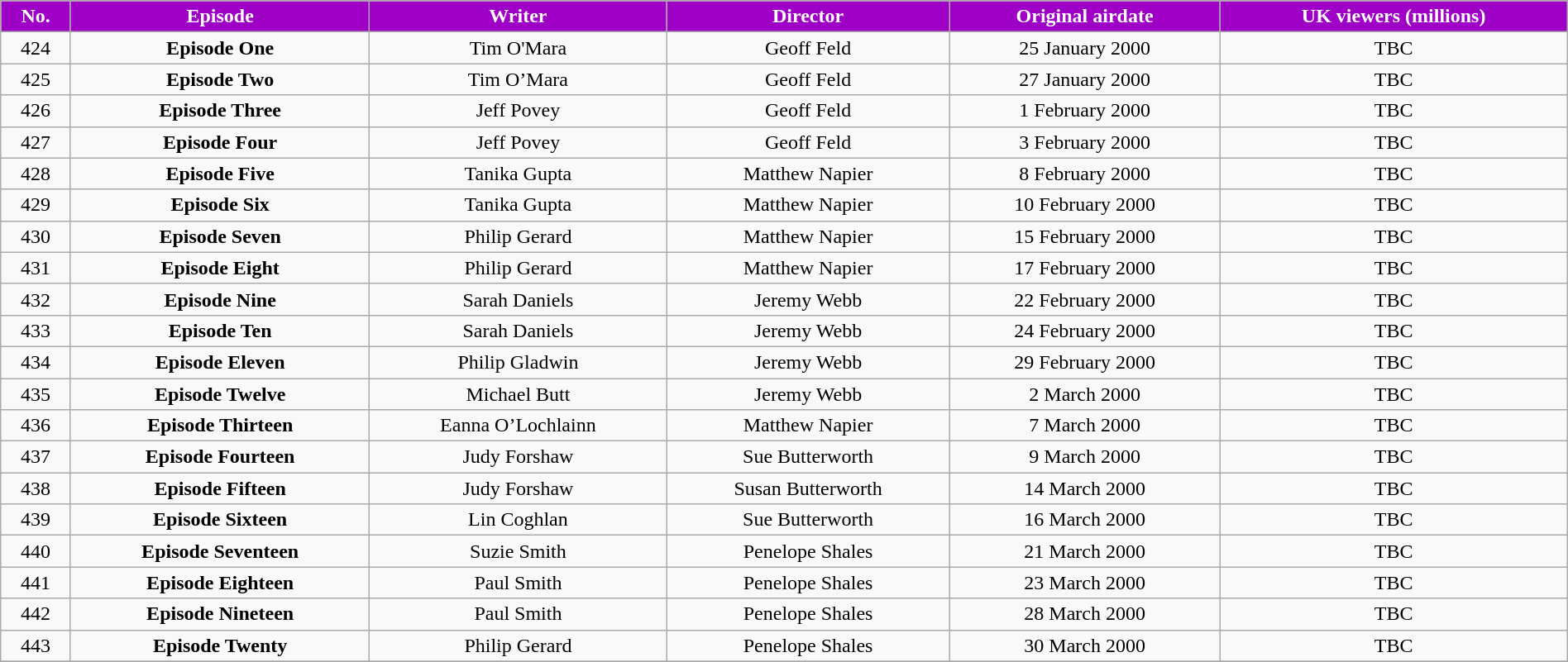<table class="wikitable" style="width:100%;">
<tr>
<th style="background: #9F00C5; color:white">No.</th>
<th style="background: #9F00C5; color:white">Episode</th>
<th style="background: #9F00C5; color:white">Writer</th>
<th style="background: #9F00C5; color:white">Director</th>
<th style="background: #9F00C5; color:white">Original airdate</th>
<th style="background: #9F00C5; color:white">UK viewers (millions)</th>
</tr>
<tr>
<td align="center">424</td>
<td align="center"><strong>Episode One</strong></td>
<td align="center">Tim O'Mara</td>
<td align="center">Geoff Feld</td>
<td align="center">25 January 2000</td>
<td align="center">TBC</td>
</tr>
<tr>
<td align="center">425</td>
<td align="center"><strong>Episode Two</strong></td>
<td align="center">Tim O’Mara</td>
<td align="center">Geoff Feld</td>
<td align="center">27 January 2000</td>
<td align="center">TBC</td>
</tr>
<tr>
<td align="center">426</td>
<td align="center"><strong>Episode Three</strong></td>
<td align="center">Jeff Povey</td>
<td align="center">Geoff Feld</td>
<td align="center">1 February 2000</td>
<td align="center">TBC</td>
</tr>
<tr>
<td align="center">427</td>
<td align="center"><strong>Episode Four</strong></td>
<td align="center">Jeff Povey</td>
<td align="center">Geoff Feld</td>
<td align="center">3 February 2000</td>
<td align="center">TBC</td>
</tr>
<tr>
<td align="center">428</td>
<td align="center"><strong>Episode Five</strong></td>
<td align="center">Tanika Gupta</td>
<td align="center">Matthew Napier</td>
<td align="center">8 February 2000</td>
<td align="center">TBC</td>
</tr>
<tr>
<td align="center">429</td>
<td align="center"><strong>Episode Six</strong></td>
<td align="center">Tanika Gupta</td>
<td align="center">Matthew Napier</td>
<td align="center">10 February 2000</td>
<td align="center">TBC</td>
</tr>
<tr>
<td align="center">430</td>
<td align="center"><strong>Episode Seven</strong></td>
<td align="center">Philip Gerard</td>
<td align="center">Matthew Napier</td>
<td align="center">15 February 2000</td>
<td align="center">TBC</td>
</tr>
<tr>
<td align="center">431</td>
<td align="center"><strong>Episode Eight</strong></td>
<td align="center">Philip Gerard</td>
<td align="center">Matthew Napier</td>
<td align="center">17 February 2000</td>
<td align="center">TBC</td>
</tr>
<tr>
<td align="center">432</td>
<td align="center"><strong>Episode Nine</strong></td>
<td align="center">Sarah Daniels</td>
<td align="center">Jeremy Webb</td>
<td align="center">22 February 2000</td>
<td align="center">TBC</td>
</tr>
<tr>
<td align="center">433</td>
<td align="center"><strong>Episode Ten</strong></td>
<td align="center">Sarah Daniels</td>
<td align="center">Jeremy Webb</td>
<td align="center">24 February 2000</td>
<td align="center">TBC</td>
</tr>
<tr>
<td align="center">434</td>
<td align="center"><strong>Episode Eleven</strong></td>
<td align="center">Philip Gladwin</td>
<td align="center">Jeremy Webb</td>
<td align="center">29 February 2000</td>
<td align="center">TBC</td>
</tr>
<tr>
<td align="center">435</td>
<td align="center"><strong>Episode Twelve</strong></td>
<td align="center">Michael Butt</td>
<td align="center">Jeremy Webb</td>
<td align="center">2 March 2000</td>
<td align="center">TBC</td>
</tr>
<tr>
<td align="center">436</td>
<td align="center"><strong>Episode Thirteen</strong></td>
<td align="center">Eanna O’Lochlainn</td>
<td align="center">Matthew Napier</td>
<td align="center">7 March 2000</td>
<td align="center">TBC</td>
</tr>
<tr>
<td align="center">437</td>
<td align="center"><strong>Episode Fourteen</strong></td>
<td align="center">Judy Forshaw</td>
<td align="center">Sue Butterworth</td>
<td align="center">9 March 2000</td>
<td align="center">TBC</td>
</tr>
<tr>
<td align="center">438</td>
<td align="center"><strong>Episode Fifteen</strong></td>
<td align="center">Judy Forshaw</td>
<td align="center">Susan Butterworth</td>
<td align="center">14 March 2000</td>
<td align="center">TBC</td>
</tr>
<tr>
<td align="center">439</td>
<td align="center"><strong>Episode Sixteen</strong></td>
<td align="center">Lin Coghlan</td>
<td align="center">Sue Butterworth</td>
<td align="center">16 March 2000</td>
<td align="center">TBC</td>
</tr>
<tr>
<td align="center">440</td>
<td align="center"><strong>Episode Seventeen</strong></td>
<td align="center">Suzie Smith</td>
<td align="center">Penelope Shales</td>
<td align="center">21 March 2000</td>
<td align="center">TBC</td>
</tr>
<tr>
<td align="center">441</td>
<td align="center"><strong>Episode Eighteen</strong></td>
<td align="center">Paul Smith</td>
<td align="center">Penelope Shales</td>
<td align="center">23 March 2000</td>
<td align="center">TBC</td>
</tr>
<tr>
<td align="center">442</td>
<td align="center"><strong>Episode Nineteen</strong></td>
<td align="center">Paul Smith</td>
<td align="center">Penelope Shales</td>
<td align="center">28 March 2000</td>
<td align="center">TBC</td>
</tr>
<tr>
<td align="center">443</td>
<td align="center"><strong>Episode Twenty</strong></td>
<td align="center">Philip Gerard</td>
<td align="center">Penelope Shales</td>
<td align="center">30 March 2000</td>
<td align="center">TBC</td>
</tr>
<tr>
</tr>
</table>
